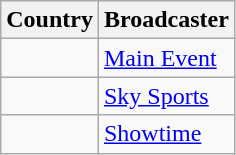<table class="wikitable">
<tr>
<th align=center>Country</th>
<th align=center>Broadcaster</th>
</tr>
<tr>
<td></td>
<td><a href='#'>Main Event</a></td>
</tr>
<tr>
<td></td>
<td><a href='#'>Sky Sports</a></td>
</tr>
<tr>
<td></td>
<td><a href='#'>Showtime</a></td>
</tr>
</table>
